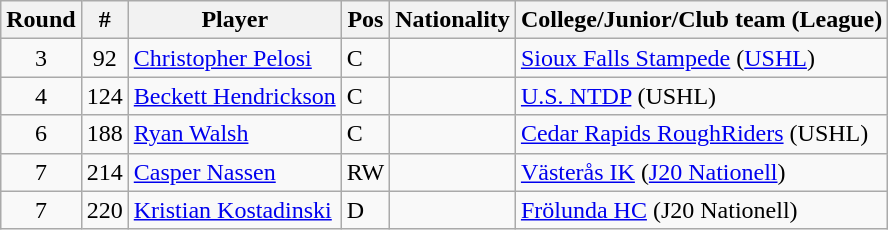<table class="wikitable">
<tr>
<th>Round</th>
<th>#</th>
<th>Player</th>
<th>Pos</th>
<th>Nationality</th>
<th>College/Junior/Club team (League)</th>
</tr>
<tr>
<td style="text-align:center;">3</td>
<td style="text-align:center;">92</td>
<td><a href='#'>Christopher Pelosi</a></td>
<td>C</td>
<td></td>
<td><a href='#'>Sioux Falls Stampede</a> (<a href='#'>USHL</a>)</td>
</tr>
<tr>
<td style="text-align:center;">4</td>
<td style="text-align:center;">124</td>
<td><a href='#'>Beckett Hendrickson</a></td>
<td>C</td>
<td></td>
<td><a href='#'>U.S. NTDP</a> (USHL)</td>
</tr>
<tr>
<td style="text-align:center;">6</td>
<td style="text-align:center;">188</td>
<td><a href='#'>Ryan Walsh</a></td>
<td>C</td>
<td></td>
<td><a href='#'>Cedar Rapids RoughRiders</a> (USHL)</td>
</tr>
<tr>
<td style="text-align:center;">7</td>
<td style="text-align:center;">214</td>
<td><a href='#'>Casper Nassen</a></td>
<td>RW</td>
<td></td>
<td><a href='#'>Västerås IK</a> (<a href='#'>J20 Nationell</a>)</td>
</tr>
<tr>
<td style="text-align:center;">7</td>
<td style="text-align:center;">220</td>
<td><a href='#'>Kristian Kostadinski</a></td>
<td>D</td>
<td></td>
<td><a href='#'>Frölunda HC</a> (J20 Nationell)</td>
</tr>
</table>
